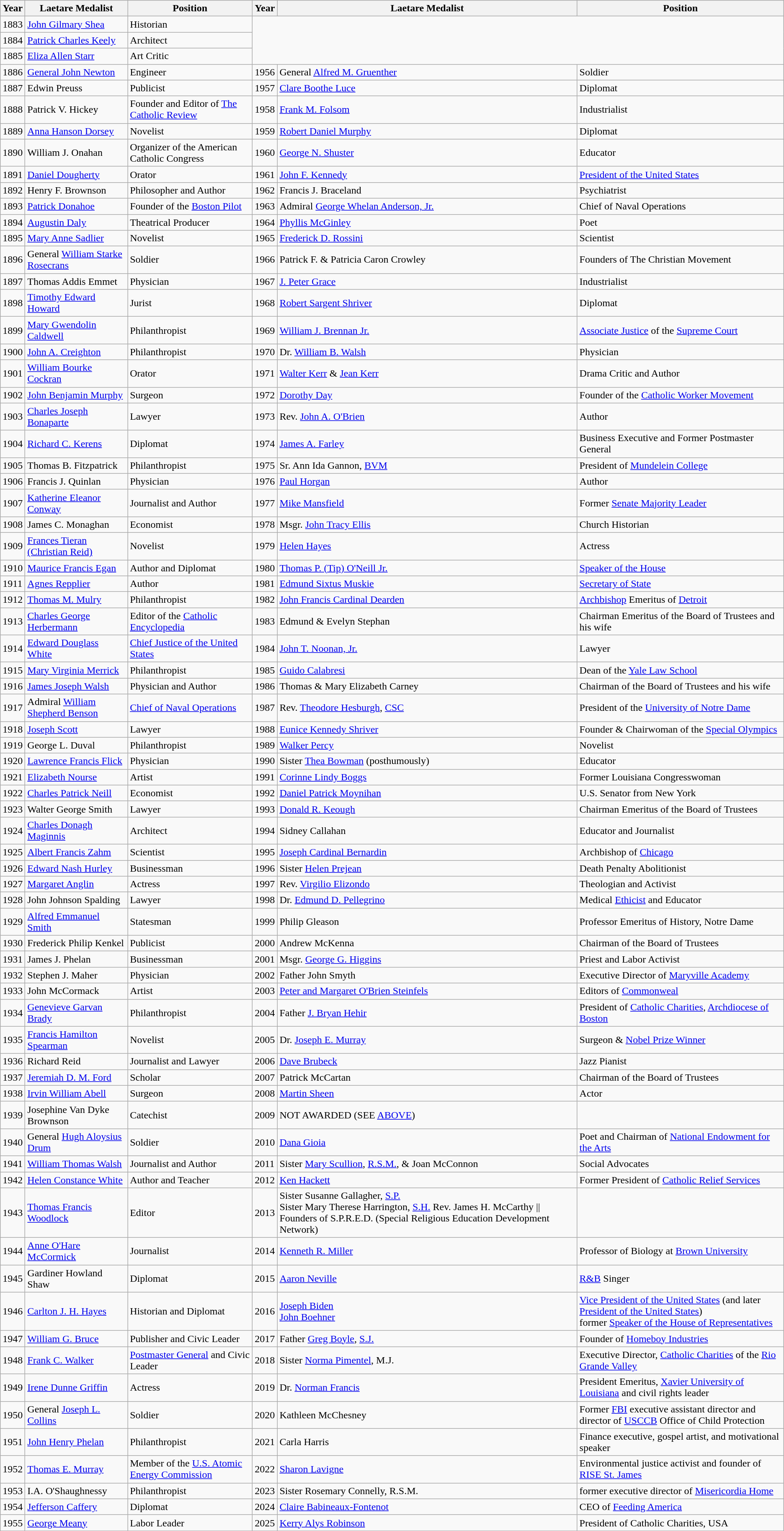<table class="wikitable">
<tr>
<th>Year</th>
<th>Laetare Medalist</th>
<th>Position</th>
<th>Year</th>
<th>Laetare Medalist</th>
<th>Position</th>
</tr>
<tr>
<td>1883</td>
<td><a href='#'>John Gilmary Shea</a></td>
<td>Historian</td>
</tr>
<tr>
<td>1884</td>
<td><a href='#'>Patrick Charles Keely</a></td>
<td>Architect</td>
</tr>
<tr>
<td>1885</td>
<td><a href='#'>Eliza Allen Starr</a></td>
<td>Art Critic</td>
</tr>
<tr>
<td>1886</td>
<td><a href='#'>General John Newton</a></td>
<td>Engineer</td>
<td>1956</td>
<td>General <a href='#'>Alfred M. Gruenther</a></td>
<td>Soldier</td>
</tr>
<tr>
<td>1887</td>
<td>Edwin Preuss</td>
<td>Publicist</td>
<td>1957</td>
<td><a href='#'>Clare Boothe Luce</a></td>
<td>Diplomat</td>
</tr>
<tr>
<td>1888</td>
<td>Patrick V. Hickey</td>
<td>Founder and Editor of <a href='#'>The Catholic Review</a></td>
<td>1958</td>
<td><a href='#'>Frank M. Folsom</a></td>
<td>Industrialist</td>
</tr>
<tr>
<td>1889</td>
<td><a href='#'>Anna Hanson Dorsey</a></td>
<td>Novelist</td>
<td>1959</td>
<td><a href='#'>Robert Daniel Murphy</a></td>
<td>Diplomat</td>
</tr>
<tr>
<td>1890</td>
<td>William J. Onahan</td>
<td>Organizer of the American Catholic Congress</td>
<td>1960</td>
<td><a href='#'>George N. Shuster</a></td>
<td>Educator</td>
</tr>
<tr>
<td>1891</td>
<td><a href='#'>Daniel Dougherty</a></td>
<td>Orator</td>
<td>1961</td>
<td><a href='#'>John F. Kennedy</a></td>
<td><a href='#'>President of the United States</a></td>
</tr>
<tr>
<td>1892</td>
<td>Henry F. Brownson</td>
<td>Philosopher and Author</td>
<td>1962</td>
<td>Francis J. Braceland</td>
<td>Psychiatrist</td>
</tr>
<tr>
<td>1893</td>
<td><a href='#'>Patrick Donahoe</a></td>
<td>Founder of the <a href='#'>Boston Pilot</a></td>
<td>1963</td>
<td>Admiral <a href='#'>George Whelan Anderson, Jr.</a></td>
<td>Chief of Naval Operations</td>
</tr>
<tr>
<td>1894</td>
<td><a href='#'>Augustin Daly</a></td>
<td>Theatrical Producer</td>
<td>1964</td>
<td><a href='#'>Phyllis McGinley</a></td>
<td>Poet</td>
</tr>
<tr>
<td>1895</td>
<td><a href='#'>Mary Anne Sadlier</a></td>
<td>Novelist</td>
<td>1965</td>
<td><a href='#'>Frederick D. Rossini</a></td>
<td>Scientist</td>
</tr>
<tr>
<td>1896</td>
<td>General <a href='#'>William Starke Rosecrans</a></td>
<td>Soldier</td>
<td>1966</td>
<td>Patrick F. & Patricia Caron Crowley</td>
<td>Founders of The Christian Movement</td>
</tr>
<tr>
<td>1897</td>
<td>Thomas Addis Emmet</td>
<td>Physician</td>
<td>1967</td>
<td><a href='#'>J. Peter Grace</a></td>
<td>Industrialist</td>
</tr>
<tr>
<td>1898</td>
<td><a href='#'>Timothy Edward Howard</a></td>
<td>Jurist</td>
<td>1968</td>
<td><a href='#'>Robert Sargent Shriver</a></td>
<td>Diplomat</td>
</tr>
<tr>
<td>1899</td>
<td><a href='#'>Mary Gwendolin Caldwell</a></td>
<td>Philanthropist</td>
<td>1969</td>
<td><a href='#'>William J. Brennan Jr.</a></td>
<td><a href='#'>Associate Justice</a> of the <a href='#'>Supreme Court</a></td>
</tr>
<tr>
<td>1900</td>
<td><a href='#'>John A. Creighton</a></td>
<td>Philanthropist</td>
<td>1970</td>
<td>Dr. <a href='#'>William B. Walsh</a></td>
<td>Physician</td>
</tr>
<tr>
<td>1901</td>
<td><a href='#'>William Bourke Cockran</a></td>
<td>Orator</td>
<td>1971</td>
<td><a href='#'>Walter Kerr</a> & <a href='#'>Jean Kerr</a></td>
<td>Drama Critic and Author</td>
</tr>
<tr>
<td>1902</td>
<td><a href='#'>John Benjamin Murphy</a></td>
<td>Surgeon</td>
<td>1972</td>
<td><a href='#'>Dorothy Day</a></td>
<td>Founder of the <a href='#'>Catholic Worker Movement</a></td>
</tr>
<tr>
<td>1903</td>
<td><a href='#'>Charles Joseph Bonaparte</a></td>
<td>Lawyer</td>
<td>1973</td>
<td>Rev. <a href='#'>John A. O'Brien</a></td>
<td>Author</td>
</tr>
<tr>
<td>1904</td>
<td><a href='#'>Richard C. Kerens</a></td>
<td>Diplomat</td>
<td>1974</td>
<td><a href='#'>James A. Farley</a></td>
<td>Business Executive and Former Postmaster General</td>
</tr>
<tr>
<td>1905</td>
<td>Thomas B. Fitzpatrick</td>
<td>Philanthropist</td>
<td>1975</td>
<td>Sr. Ann Ida Gannon, <a href='#'>BVM</a></td>
<td>President of <a href='#'>Mundelein College</a></td>
</tr>
<tr>
<td>1906</td>
<td>Francis J. Quinlan</td>
<td>Physician</td>
<td>1976</td>
<td><a href='#'>Paul Horgan</a></td>
<td>Author</td>
</tr>
<tr>
<td>1907</td>
<td><a href='#'>Katherine Eleanor Conway</a></td>
<td>Journalist and Author</td>
<td>1977</td>
<td><a href='#'>Mike Mansfield</a></td>
<td>Former <a href='#'>Senate Majority Leader</a></td>
</tr>
<tr>
<td>1908</td>
<td>James C. Monaghan</td>
<td>Economist</td>
<td>1978</td>
<td>Msgr. <a href='#'>John Tracy Ellis</a></td>
<td>Church Historian</td>
</tr>
<tr>
<td>1909</td>
<td><a href='#'>Frances Tieran (Christian Reid)</a></td>
<td>Novelist</td>
<td>1979</td>
<td><a href='#'>Helen Hayes</a></td>
<td>Actress</td>
</tr>
<tr>
<td>1910</td>
<td><a href='#'>Maurice Francis Egan</a></td>
<td>Author and Diplomat</td>
<td>1980</td>
<td><a href='#'>Thomas P. (Tip) O'Neill Jr.</a></td>
<td><a href='#'>Speaker of the House</a></td>
</tr>
<tr>
<td>1911</td>
<td><a href='#'>Agnes Repplier</a></td>
<td>Author</td>
<td>1981</td>
<td><a href='#'>Edmund Sixtus Muskie</a></td>
<td><a href='#'>Secretary of State</a></td>
</tr>
<tr>
<td>1912</td>
<td><a href='#'>Thomas M. Mulry</a></td>
<td>Philanthropist</td>
<td>1982</td>
<td><a href='#'>John Francis Cardinal Dearden</a></td>
<td><a href='#'>Archbishop</a> Emeritus of <a href='#'>Detroit</a></td>
</tr>
<tr>
<td>1913</td>
<td><a href='#'>Charles George Herbermann</a></td>
<td>Editor of the <a href='#'>Catholic Encyclopedia</a></td>
<td>1983</td>
<td>Edmund & Evelyn Stephan</td>
<td>Chairman Emeritus of the Board of Trustees and his wife</td>
</tr>
<tr>
<td>1914</td>
<td><a href='#'>Edward Douglass White</a></td>
<td><a href='#'>Chief Justice of the United States</a></td>
<td>1984</td>
<td><a href='#'>John T. Noonan, Jr.</a></td>
<td>Lawyer</td>
</tr>
<tr>
<td>1915</td>
<td><a href='#'>Mary Virginia Merrick</a></td>
<td>Philanthropist</td>
<td>1985</td>
<td><a href='#'>Guido Calabresi</a></td>
<td>Dean of the <a href='#'>Yale Law School</a></td>
</tr>
<tr>
<td>1916</td>
<td><a href='#'>James Joseph Walsh</a></td>
<td>Physician and Author</td>
<td>1986</td>
<td>Thomas & Mary Elizabeth Carney</td>
<td>Chairman of the Board of Trustees and his wife</td>
</tr>
<tr>
<td>1917</td>
<td>Admiral <a href='#'>William Shepherd Benson</a></td>
<td><a href='#'>Chief of Naval Operations</a></td>
<td>1987</td>
<td>Rev. <a href='#'>Theodore Hesburgh</a>, <a href='#'>CSC</a></td>
<td>President of the <a href='#'>University of Notre Dame</a></td>
</tr>
<tr>
<td>1918</td>
<td><a href='#'>Joseph Scott</a></td>
<td>Lawyer</td>
<td>1988</td>
<td><a href='#'>Eunice Kennedy Shriver</a></td>
<td>Founder & Chairwoman of the <a href='#'>Special Olympics</a></td>
</tr>
<tr>
<td>1919</td>
<td>George L. Duval</td>
<td>Philanthropist</td>
<td>1989</td>
<td><a href='#'>Walker Percy</a></td>
<td>Novelist</td>
</tr>
<tr>
<td>1920</td>
<td><a href='#'>Lawrence Francis Flick</a></td>
<td>Physician</td>
<td>1990</td>
<td>Sister <a href='#'>Thea Bowman</a> (posthumously)</td>
<td>Educator</td>
</tr>
<tr>
<td>1921</td>
<td><a href='#'>Elizabeth Nourse</a></td>
<td>Artist</td>
<td>1991</td>
<td><a href='#'>Corinne Lindy Boggs</a></td>
<td>Former Louisiana Congresswoman</td>
</tr>
<tr>
<td>1922</td>
<td><a href='#'>Charles Patrick Neill</a></td>
<td>Economist</td>
<td>1992</td>
<td><a href='#'>Daniel Patrick Moynihan</a></td>
<td>U.S. Senator from New York</td>
</tr>
<tr>
<td>1923</td>
<td>Walter George Smith</td>
<td>Lawyer</td>
<td>1993</td>
<td><a href='#'>Donald R. Keough</a></td>
<td>Chairman Emeritus of the Board of Trustees</td>
</tr>
<tr>
<td>1924</td>
<td><a href='#'>Charles Donagh Maginnis</a></td>
<td>Architect</td>
<td>1994</td>
<td>Sidney Callahan</td>
<td>Educator and Journalist</td>
</tr>
<tr>
<td>1925</td>
<td><a href='#'>Albert Francis Zahm</a></td>
<td>Scientist</td>
<td>1995</td>
<td><a href='#'>Joseph Cardinal Bernardin</a></td>
<td>Archbishop of <a href='#'>Chicago</a></td>
</tr>
<tr>
<td>1926</td>
<td><a href='#'>Edward Nash Hurley</a></td>
<td>Businessman</td>
<td>1996</td>
<td>Sister <a href='#'>Helen Prejean</a></td>
<td>Death Penalty Abolitionist</td>
</tr>
<tr>
<td>1927</td>
<td><a href='#'>Margaret Anglin</a></td>
<td>Actress</td>
<td>1997</td>
<td>Rev. <a href='#'>Virgilio Elizondo</a></td>
<td>Theologian and Activist</td>
</tr>
<tr>
<td>1928</td>
<td>John Johnson Spalding</td>
<td>Lawyer</td>
<td>1998</td>
<td>Dr. <a href='#'>Edmund D. Pellegrino</a></td>
<td>Medical <a href='#'>Ethicist</a> and Educator</td>
</tr>
<tr>
<td>1929</td>
<td><a href='#'>Alfred Emmanuel Smith</a></td>
<td>Statesman</td>
<td>1999</td>
<td>Philip Gleason</td>
<td>Professor Emeritus of History, Notre Dame</td>
</tr>
<tr>
<td>1930</td>
<td>Frederick Philip Kenkel</td>
<td>Publicist</td>
<td>2000</td>
<td>Andrew McKenna</td>
<td>Chairman of the Board of Trustees</td>
</tr>
<tr>
<td>1931</td>
<td>James J. Phelan</td>
<td>Businessman</td>
<td>2001</td>
<td>Msgr. <a href='#'>George G. Higgins</a></td>
<td>Priest and Labor Activist</td>
</tr>
<tr>
<td>1932</td>
<td>Stephen J. Maher</td>
<td>Physician</td>
<td>2002</td>
<td>Father John Smyth</td>
<td>Executive Director of <a href='#'>Maryville Academy</a></td>
</tr>
<tr>
<td>1933</td>
<td>John McCormack</td>
<td>Artist</td>
<td>2003</td>
<td><a href='#'>Peter and Margaret O'Brien Steinfels</a></td>
<td>Editors of <a href='#'>Commonweal</a></td>
</tr>
<tr>
<td>1934</td>
<td><a href='#'>Genevieve Garvan Brady</a></td>
<td>Philanthropist</td>
<td>2004</td>
<td>Father <a href='#'>J. Bryan Hehir</a></td>
<td>President of <a href='#'>Catholic Charities</a>, <a href='#'>Archdiocese of Boston</a></td>
</tr>
<tr>
<td>1935</td>
<td><a href='#'>Francis Hamilton Spearman</a></td>
<td>Novelist</td>
<td>2005</td>
<td>Dr. <a href='#'>Joseph E. Murray</a></td>
<td>Surgeon & <a href='#'>Nobel Prize Winner</a></td>
</tr>
<tr>
<td>1936</td>
<td>Richard Reid</td>
<td>Journalist and Lawyer</td>
<td>2006</td>
<td><a href='#'>Dave Brubeck</a></td>
<td>Jazz Pianist</td>
</tr>
<tr>
<td>1937</td>
<td><a href='#'>Jeremiah D. M. Ford</a></td>
<td>Scholar</td>
<td>2007</td>
<td>Patrick McCartan</td>
<td>Chairman of the Board of Trustees</td>
</tr>
<tr>
<td>1938</td>
<td><a href='#'>Irvin William Abell</a></td>
<td>Surgeon</td>
<td>2008</td>
<td><a href='#'>Martin Sheen</a></td>
<td>Actor</td>
</tr>
<tr>
<td>1939</td>
<td>Josephine Van Dyke Brownson</td>
<td>Catechist</td>
<td>2009</td>
<td>NOT AWARDED (SEE <a href='#'>ABOVE</a>)</td>
<td></td>
</tr>
<tr>
<td>1940</td>
<td>General <a href='#'>Hugh Aloysius Drum</a></td>
<td>Soldier</td>
<td>2010</td>
<td><a href='#'>Dana Gioia</a></td>
<td>Poet and Chairman of <a href='#'>National Endowment for the Arts</a></td>
</tr>
<tr>
<td>1941</td>
<td><a href='#'>William Thomas Walsh</a></td>
<td>Journalist and Author</td>
<td>2011</td>
<td>Sister <a href='#'>Mary Scullion</a>, <a href='#'>R.S.M.</a>, & Joan McConnon</td>
<td>Social Advocates</td>
</tr>
<tr>
<td>1942</td>
<td><a href='#'>Helen Constance White</a></td>
<td>Author and Teacher</td>
<td>2012</td>
<td><a href='#'>Ken Hackett</a></td>
<td>Former President of <a href='#'>Catholic Relief Services</a></td>
</tr>
<tr>
<td>1943</td>
<td><a href='#'>Thomas Francis Woodlock</a></td>
<td>Editor</td>
<td>2013</td>
<td>Sister Susanne Gallagher, <a href='#'>S.P.</a><br>Sister Mary Therese Harrington, <a href='#'>S.H.</a>
Rev. James H. McCarthy || Founders of S.P.R.E.D. (Special Religious Education Development Network)</td>
</tr>
<tr>
<td>1944</td>
<td><a href='#'>Anne O'Hare McCormick</a></td>
<td>Journalist</td>
<td>2014</td>
<td><a href='#'>Kenneth R. Miller</a></td>
<td>Professor of Biology at <a href='#'>Brown University</a></td>
</tr>
<tr>
<td>1945</td>
<td>Gardiner Howland Shaw</td>
<td>Diplomat</td>
<td>2015</td>
<td><a href='#'>Aaron Neville</a></td>
<td><a href='#'>R&B</a> Singer</td>
</tr>
<tr>
<td>1946</td>
<td><a href='#'>Carlton J. H. Hayes</a></td>
<td>Historian and Diplomat</td>
<td>2016</td>
<td><a href='#'>Joseph Biden</a><br><a href='#'>John Boehner</a></td>
<td><a href='#'>Vice President of the United States</a> (and later <a href='#'>President of the United States</a>)<br>former <a href='#'>Speaker of the House of Representatives</a></td>
</tr>
<tr>
<td>1947</td>
<td><a href='#'>William G. Bruce</a></td>
<td>Publisher and Civic Leader</td>
<td>2017</td>
<td>Father <a href='#'>Greg Boyle</a>, <a href='#'>S.J.</a></td>
<td>Founder of <a href='#'>Homeboy Industries</a></td>
</tr>
<tr>
<td>1948</td>
<td><a href='#'>Frank C. Walker</a></td>
<td><a href='#'>Postmaster General</a> and Civic Leader</td>
<td>2018</td>
<td>Sister <a href='#'>Norma Pimentel</a>, M.J.</td>
<td>Executive Director, <a href='#'>Catholic Charities</a> of the <a href='#'>Rio Grande Valley</a></td>
</tr>
<tr>
<td>1949</td>
<td><a href='#'>Irene Dunne Griffin</a></td>
<td>Actress</td>
<td>2019</td>
<td>Dr. <a href='#'>Norman Francis</a></td>
<td>President Emeritus, <a href='#'>Xavier University of Louisiana</a> and civil rights leader</td>
</tr>
<tr>
<td>1950</td>
<td>General <a href='#'>Joseph L. Collins</a></td>
<td>Soldier</td>
<td>2020</td>
<td>Kathleen McChesney</td>
<td>Former <a href='#'>FBI</a> executive assistant director and director of <a href='#'>USCCB</a> Office of Child Protection</td>
</tr>
<tr>
<td>1951</td>
<td><a href='#'>John Henry Phelan</a></td>
<td>Philanthropist</td>
<td>2021</td>
<td>Carla Harris</td>
<td>Finance executive, gospel artist, and motivational speaker</td>
</tr>
<tr>
<td>1952</td>
<td><a href='#'>Thomas E. Murray</a></td>
<td>Member of the <a href='#'>U.S. Atomic Energy Commission</a></td>
<td>2022</td>
<td><a href='#'>Sharon Lavigne</a></td>
<td>Environmental justice activist and founder of <a href='#'>RISE St. James</a></td>
</tr>
<tr>
<td>1953</td>
<td>I.A. O'Shaughnessy</td>
<td>Philanthropist</td>
<td>2023</td>
<td>Sister Rosemary Connelly, R.S.M.</td>
<td>former executive director of <a href='#'>Misericordia Home</a></td>
</tr>
<tr>
<td>1954</td>
<td><a href='#'>Jefferson Caffery</a></td>
<td>Diplomat</td>
<td>2024</td>
<td><a href='#'>Claire Babineaux-Fontenot</a></td>
<td>CEO of <a href='#'>Feeding America</a></td>
</tr>
<tr>
<td>1955</td>
<td><a href='#'>George Meany</a></td>
<td>Labor Leader</td>
<td>2025</td>
<td><a href='#'>Kerry Alys Robinson</a></td>
<td>President of Catholic Charities, USA</td>
</tr>
</table>
